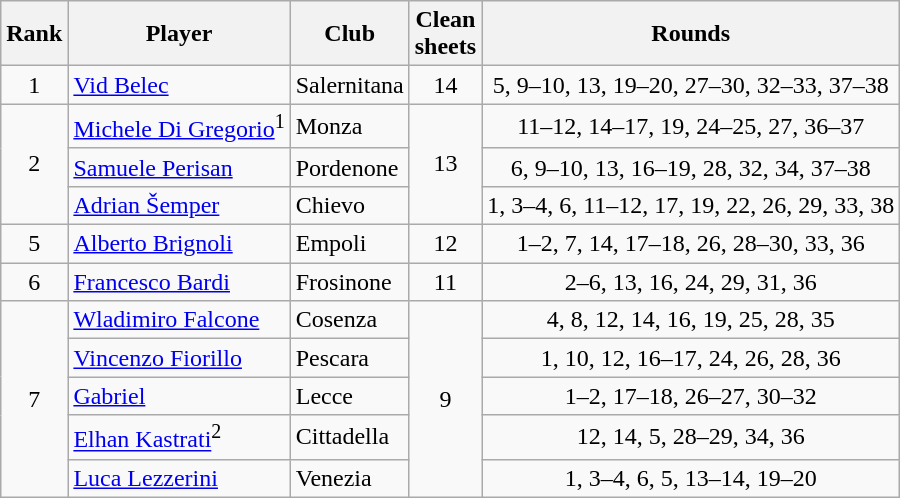<table class="wikitable" style="text-align:center">
<tr>
<th>Rank</th>
<th>Player</th>
<th>Club</th>
<th>Clean<br>sheets</th>
<th>Rounds</th>
</tr>
<tr>
<td>1</td>
<td align="left"> <a href='#'>Vid Belec</a></td>
<td align="left">Salernitana</td>
<td>14</td>
<td>5, 9–10, 13, 19–20, 27–30, 32–33, 37–38</td>
</tr>
<tr>
<td rowspan="3">2</td>
<td align="left"> <a href='#'>Michele Di Gregorio</a><sup>1</sup></td>
<td align="left">Monza</td>
<td rowspan="3">13</td>
<td>11–12, 14–17, 19, 24–25, 27, 36–37</td>
</tr>
<tr>
<td align="left"> <a href='#'>Samuele Perisan</a></td>
<td align="left">Pordenone</td>
<td>6, 9–10, 13, 16–19, 28, 32, 34, 37–38</td>
</tr>
<tr>
<td align="left"> <a href='#'>Adrian Šemper</a></td>
<td align="left">Chievo</td>
<td>1, 3–4, 6, 11–12, 17, 19, 22, 26, 29, 33, 38</td>
</tr>
<tr>
<td>5</td>
<td align="left"> <a href='#'>Alberto Brignoli</a></td>
<td align="left">Empoli</td>
<td>12</td>
<td>1–2, 7, 14, 17–18, 26, 28–30, 33, 36</td>
</tr>
<tr>
<td>6</td>
<td align="left"> <a href='#'>Francesco Bardi</a></td>
<td align="left">Frosinone</td>
<td>11</td>
<td>2–6, 13, 16, 24, 29, 31, 36</td>
</tr>
<tr>
<td rowspan="5">7</td>
<td align="left"> <a href='#'>Wladimiro Falcone</a></td>
<td align="left">Cosenza</td>
<td rowspan="5">9</td>
<td>4, 8, 12, 14, 16, 19, 25, 28, 35</td>
</tr>
<tr>
<td align="left"> <a href='#'>Vincenzo Fiorillo</a></td>
<td align="left">Pescara</td>
<td>1, 10, 12, 16–17, 24, 26, 28, 36</td>
</tr>
<tr>
<td align="left"> <a href='#'>Gabriel</a></td>
<td align="left">Lecce</td>
<td>1–2, 17–18, 26–27, 30–32</td>
</tr>
<tr>
<td align="left"> <a href='#'>Elhan Kastrati</a><sup>2</sup></td>
<td align="left">Cittadella</td>
<td>12, 14, 5, 28–29, 34, 36</td>
</tr>
<tr>
<td align="left"> <a href='#'>Luca Lezzerini</a></td>
<td align="left">Venezia</td>
<td>1, 3–4, 6, 5, 13–14, 19–20</td>
</tr>
</table>
